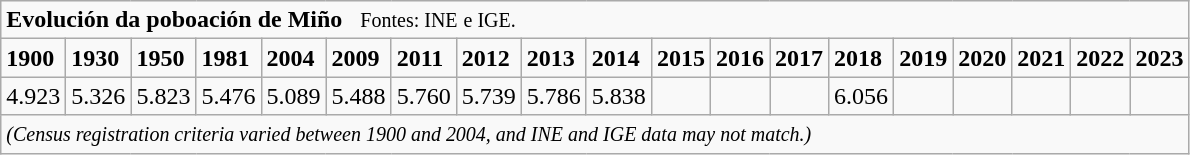<table class="wikitable">
<tr>
<td colspan="19"><strong>Evolución da poboación de Miño</strong>   <small>Fontes: INE</small> <small>e IGE</small><small>.</small></td>
</tr>
<tr>
<td><strong>1900</strong></td>
<td><strong>1930</strong></td>
<td><strong>1950</strong></td>
<td><strong>1981</strong></td>
<td><strong>2004</strong></td>
<td><strong>2009</strong></td>
<td><strong>2011</strong></td>
<td><strong>2012</strong></td>
<td><strong>2013</strong></td>
<td><strong>2014</strong></td>
<td><strong>2015</strong></td>
<td><strong>2016</strong></td>
<td><strong>2017</strong></td>
<td><strong>2018</strong></td>
<td><strong>2019</strong></td>
<td><strong>2020</strong></td>
<td><strong>2021</strong></td>
<td><strong>2022</strong></td>
<td><strong>2023</strong></td>
</tr>
<tr>
<td>4.923</td>
<td>5.326</td>
<td>5.823</td>
<td>5.476</td>
<td>5.089</td>
<td>5.488</td>
<td>5.760</td>
<td>5.739</td>
<td>5.786</td>
<td>5.838</td>
<td></td>
<td></td>
<td></td>
<td>6.056</td>
<td></td>
<td></td>
<td></td>
<td></td>
<td></td>
</tr>
<tr>
<td colspan="19"><small><em>(Census registration criteria varied between 1900 and 2004, and INE and IGE data may not match.)</em></small></td>
</tr>
</table>
